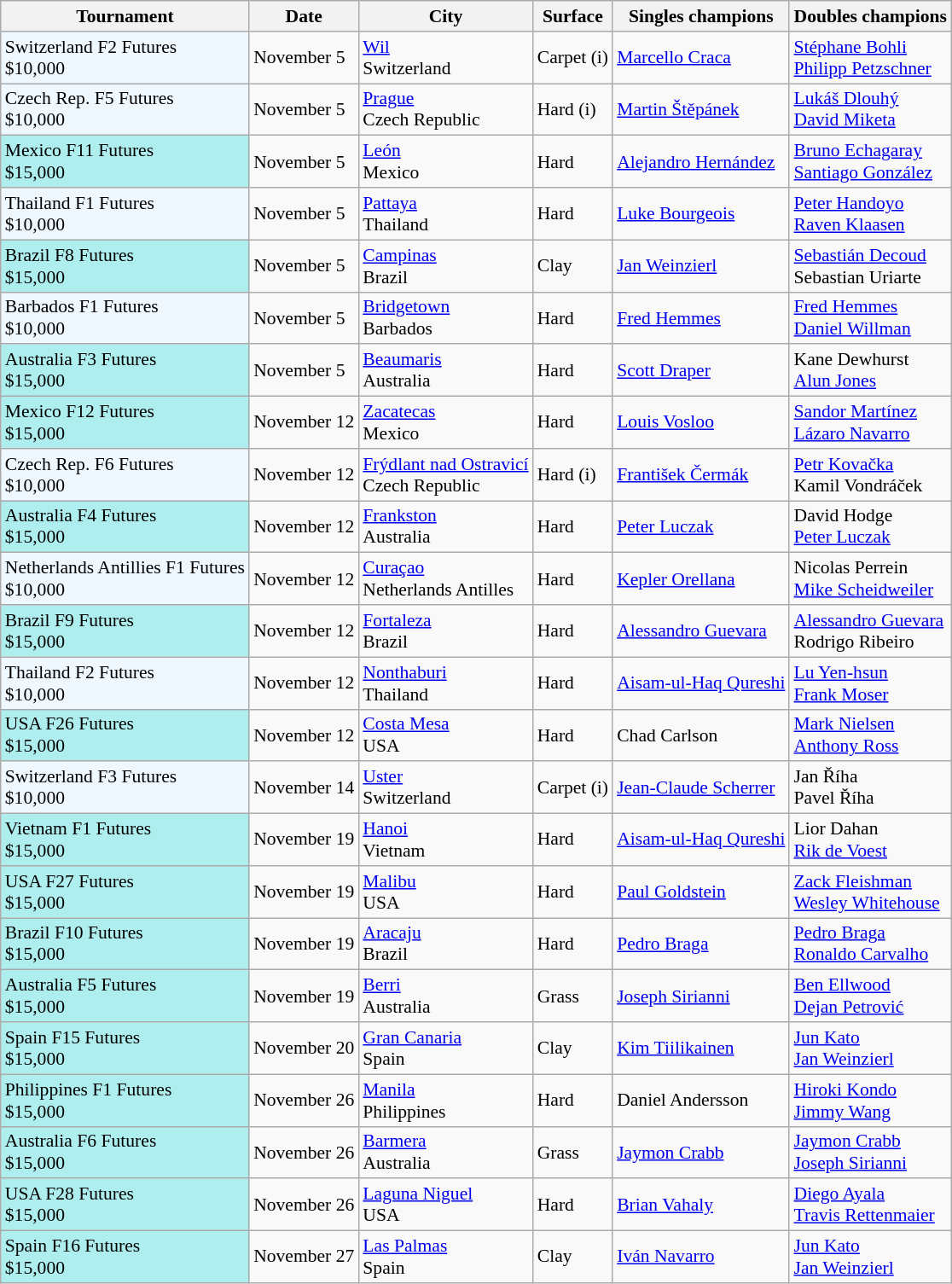<table class="sortable wikitable" style="font-size:90%">
<tr>
<th>Tournament</th>
<th>Date</th>
<th>City</th>
<th>Surface</th>
<th>Singles champions</th>
<th>Doubles champions</th>
</tr>
<tr>
<td style="background:#f0f8ff;">Switzerland F2 Futures<br>$10,000</td>
<td>November 5</td>
<td><a href='#'>Wil</a><br>Switzerland</td>
<td>Carpet (i)</td>
<td> <a href='#'>Marcello Craca</a></td>
<td> <a href='#'>Stéphane Bohli</a> <br> <a href='#'>Philipp Petzschner</a></td>
</tr>
<tr>
<td style="background:#f0f8ff;">Czech Rep. F5 Futures<br>$10,000</td>
<td>November 5</td>
<td><a href='#'>Prague</a><br>Czech Republic</td>
<td>Hard (i)</td>
<td> <a href='#'>Martin Štěpánek</a></td>
<td> <a href='#'>Lukáš Dlouhý</a> <br> <a href='#'>David Miketa</a></td>
</tr>
<tr>
<td style="background:#afeeee;">Mexico F11 Futures<br>$15,000</td>
<td>November 5</td>
<td><a href='#'>León</a><br>Mexico</td>
<td>Hard</td>
<td> <a href='#'>Alejandro Hernández</a></td>
<td> <a href='#'>Bruno Echagaray</a> <br> <a href='#'>Santiago González</a></td>
</tr>
<tr>
<td style="background:#f0f8ff;">Thailand F1 Futures<br>$10,000</td>
<td>November 5</td>
<td><a href='#'>Pattaya</a><br>Thailand</td>
<td>Hard</td>
<td> <a href='#'>Luke Bourgeois</a></td>
<td> <a href='#'>Peter Handoyo</a> <br> <a href='#'>Raven Klaasen</a></td>
</tr>
<tr>
<td style="background:#afeeee;">Brazil F8 Futures<br>$15,000</td>
<td>November 5</td>
<td><a href='#'>Campinas</a><br>Brazil</td>
<td>Clay</td>
<td> <a href='#'>Jan Weinzierl</a></td>
<td> <a href='#'>Sebastián Decoud</a> <br> Sebastian Uriarte</td>
</tr>
<tr>
<td style="background:#f0f8ff;">Barbados F1 Futures<br>$10,000</td>
<td>November 5</td>
<td><a href='#'>Bridgetown</a><br>Barbados</td>
<td>Hard</td>
<td> <a href='#'>Fred Hemmes</a></td>
<td> <a href='#'>Fred Hemmes</a> <br> <a href='#'>Daniel Willman</a></td>
</tr>
<tr>
<td style="background:#afeeee;">Australia F3 Futures<br>$15,000</td>
<td>November 5</td>
<td><a href='#'>Beaumaris</a><br>Australia</td>
<td>Hard</td>
<td> <a href='#'>Scott Draper</a></td>
<td> Kane Dewhurst <br> <a href='#'>Alun Jones</a></td>
</tr>
<tr>
<td style="background:#afeeee;">Mexico F12 Futures<br>$15,000</td>
<td>November 12</td>
<td><a href='#'>Zacatecas</a><br>Mexico</td>
<td>Hard</td>
<td> <a href='#'>Louis Vosloo</a></td>
<td> <a href='#'>Sandor Martínez</a> <br> <a href='#'>Lázaro Navarro</a></td>
</tr>
<tr>
<td style="background:#f0f8ff;">Czech Rep. F6 Futures<br>$10,000</td>
<td>November 12</td>
<td><a href='#'>Frýdlant nad Ostravicí</a><br>Czech Republic</td>
<td>Hard (i)</td>
<td> <a href='#'>František Čermák</a></td>
<td> <a href='#'>Petr Kovačka</a> <br> Kamil Vondráček</td>
</tr>
<tr>
<td style="background:#afeeee;">Australia F4 Futures<br>$15,000</td>
<td>November 12</td>
<td><a href='#'>Frankston</a><br>Australia</td>
<td>Hard</td>
<td> <a href='#'>Peter Luczak</a></td>
<td> David Hodge <br> <a href='#'>Peter Luczak</a></td>
</tr>
<tr>
<td style="background:#f0f8ff;">Netherlands Antillies F1 Futures<br>$10,000</td>
<td>November 12</td>
<td><a href='#'>Curaçao</a><br>Netherlands Antilles</td>
<td>Hard</td>
<td> <a href='#'>Kepler Orellana</a></td>
<td> Nicolas Perrein <br> <a href='#'>Mike Scheidweiler</a></td>
</tr>
<tr>
<td style="background:#afeeee;">Brazil F9 Futures<br>$15,000</td>
<td>November 12</td>
<td><a href='#'>Fortaleza</a><br>Brazil</td>
<td>Hard</td>
<td> <a href='#'>Alessandro Guevara</a></td>
<td> <a href='#'>Alessandro Guevara</a><br> Rodrigo Ribeiro</td>
</tr>
<tr>
<td style="background:#f0f8ff;">Thailand F2 Futures<br>$10,000</td>
<td>November 12</td>
<td><a href='#'>Nonthaburi</a><br>Thailand</td>
<td>Hard</td>
<td> <a href='#'>Aisam-ul-Haq Qureshi</a></td>
<td> <a href='#'>Lu Yen-hsun</a> <br> <a href='#'>Frank Moser</a></td>
</tr>
<tr>
<td style="background:#afeeee;">USA F26 Futures<br>$15,000</td>
<td>November 12</td>
<td><a href='#'>Costa Mesa</a><br>USA</td>
<td>Hard</td>
<td> Chad Carlson</td>
<td> <a href='#'>Mark Nielsen</a> <br> <a href='#'>Anthony Ross</a></td>
</tr>
<tr>
<td style="background:#f0f8ff;">Switzerland F3 Futures<br>$10,000</td>
<td>November 14</td>
<td><a href='#'>Uster</a><br>Switzerland</td>
<td>Carpet (i)</td>
<td> <a href='#'>Jean-Claude Scherrer</a></td>
<td> Jan Říha <br> Pavel Říha</td>
</tr>
<tr>
<td style="background:#afeeee;">Vietnam F1 Futures<br>$15,000</td>
<td>November 19</td>
<td><a href='#'>Hanoi</a><br>Vietnam</td>
<td>Hard</td>
<td> <a href='#'>Aisam-ul-Haq Qureshi</a></td>
<td> Lior Dahan <br> <a href='#'>Rik de Voest</a></td>
</tr>
<tr>
<td style="background:#afeeee;">USA F27 Futures<br>$15,000</td>
<td>November 19</td>
<td><a href='#'>Malibu</a><br>USA</td>
<td>Hard</td>
<td> <a href='#'>Paul Goldstein</a></td>
<td> <a href='#'>Zack Fleishman</a> <br> <a href='#'>Wesley Whitehouse</a></td>
</tr>
<tr>
<td style="background:#afeeee;">Brazil F10 Futures<br>$15,000</td>
<td>November 19</td>
<td><a href='#'>Aracaju</a><br>Brazil</td>
<td>Hard</td>
<td> <a href='#'>Pedro Braga</a></td>
<td> <a href='#'>Pedro Braga</a><br> <a href='#'>Ronaldo Carvalho</a></td>
</tr>
<tr>
<td style="background:#afeeee;">Australia F5 Futures<br>$15,000</td>
<td>November 19</td>
<td><a href='#'>Berri</a><br>Australia</td>
<td>Grass</td>
<td> <a href='#'>Joseph Sirianni</a></td>
<td> <a href='#'>Ben Ellwood</a> <br> <a href='#'>Dejan Petrović</a></td>
</tr>
<tr>
<td style="background:#afeeee;">Spain F15 Futures<br>$15,000</td>
<td>November 20</td>
<td><a href='#'>Gran Canaria</a><br>Spain</td>
<td>Clay</td>
<td> <a href='#'>Kim Tiilikainen</a></td>
<td> <a href='#'>Jun Kato</a> <br> <a href='#'>Jan Weinzierl</a></td>
</tr>
<tr>
<td style="background:#afeeee;">Philippines F1 Futures<br>$15,000</td>
<td>November 26</td>
<td><a href='#'>Manila</a><br>Philippines</td>
<td>Hard</td>
<td> Daniel Andersson</td>
<td> <a href='#'>Hiroki Kondo</a> <br> <a href='#'>Jimmy Wang</a></td>
</tr>
<tr>
<td style="background:#afeeee;">Australia F6 Futures<br>$15,000</td>
<td>November 26</td>
<td><a href='#'>Barmera</a><br>Australia</td>
<td>Grass</td>
<td> <a href='#'>Jaymon Crabb</a></td>
<td> <a href='#'>Jaymon Crabb</a> <br> <a href='#'>Joseph Sirianni</a></td>
</tr>
<tr>
<td style="background:#afeeee;">USA F28 Futures<br>$15,000</td>
<td>November 26</td>
<td><a href='#'>Laguna Niguel</a><br>USA</td>
<td>Hard</td>
<td> <a href='#'>Brian Vahaly</a></td>
<td> <a href='#'>Diego Ayala</a> <br> <a href='#'>Travis Rettenmaier</a></td>
</tr>
<tr>
<td style="background:#afeeee;">Spain F16 Futures<br>$15,000</td>
<td>November 27</td>
<td><a href='#'>Las Palmas</a><br>Spain</td>
<td>Clay</td>
<td> <a href='#'>Iván Navarro</a></td>
<td> <a href='#'>Jun Kato</a> <br> <a href='#'>Jan Weinzierl</a></td>
</tr>
</table>
